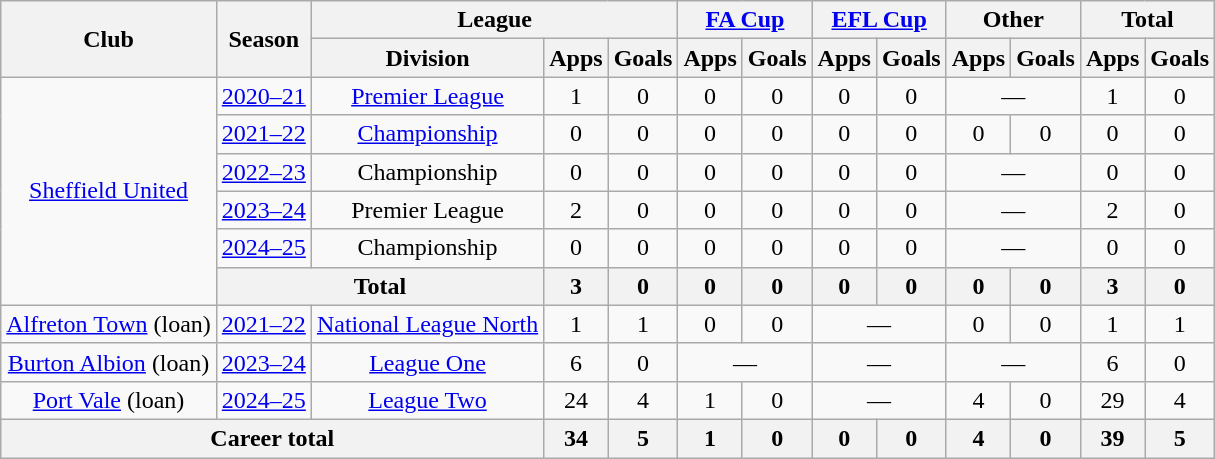<table class="wikitable" style="text-align:center">
<tr>
<th rowspan="2">Club</th>
<th rowspan="2">Season</th>
<th colspan="3">League</th>
<th colspan="2"><a href='#'>FA Cup</a></th>
<th colspan="2"><a href='#'>EFL Cup</a></th>
<th colspan="2">Other</th>
<th colspan="2">Total</th>
</tr>
<tr>
<th>Division</th>
<th>Apps</th>
<th>Goals</th>
<th>Apps</th>
<th>Goals</th>
<th>Apps</th>
<th>Goals</th>
<th>Apps</th>
<th>Goals</th>
<th>Apps</th>
<th>Goals</th>
</tr>
<tr>
<td rowspan="6"><a href='#'>Sheffield United</a></td>
<td><a href='#'>2020–21</a></td>
<td><a href='#'>Premier League</a></td>
<td>1</td>
<td>0</td>
<td>0</td>
<td>0</td>
<td>0</td>
<td>0</td>
<td colspan="2">—</td>
<td>1</td>
<td>0</td>
</tr>
<tr>
<td><a href='#'>2021–22</a></td>
<td><a href='#'>Championship</a></td>
<td>0</td>
<td>0</td>
<td>0</td>
<td>0</td>
<td>0</td>
<td>0</td>
<td>0</td>
<td>0</td>
<td>0</td>
<td>0</td>
</tr>
<tr>
<td><a href='#'>2022–23</a></td>
<td>Championship</td>
<td>0</td>
<td>0</td>
<td>0</td>
<td>0</td>
<td>0</td>
<td>0</td>
<td colspan="2">—</td>
<td>0</td>
<td>0</td>
</tr>
<tr>
<td><a href='#'>2023–24</a></td>
<td>Premier League</td>
<td>2</td>
<td>0</td>
<td>0</td>
<td>0</td>
<td>0</td>
<td>0</td>
<td colspan="2">—</td>
<td>2</td>
<td>0</td>
</tr>
<tr>
<td><a href='#'>2024–25</a></td>
<td>Championship</td>
<td>0</td>
<td>0</td>
<td>0</td>
<td>0</td>
<td>0</td>
<td>0</td>
<td colspan="2">—</td>
<td>0</td>
<td>0</td>
</tr>
<tr>
<th colspan="2">Total</th>
<th>3</th>
<th>0</th>
<th>0</th>
<th>0</th>
<th>0</th>
<th>0</th>
<th>0</th>
<th>0</th>
<th>3</th>
<th>0</th>
</tr>
<tr>
<td><a href='#'>Alfreton Town</a> (loan)</td>
<td><a href='#'>2021–22</a></td>
<td><a href='#'>National League North</a></td>
<td>1</td>
<td>1</td>
<td>0</td>
<td>0</td>
<td colspan="2">—</td>
<td>0</td>
<td>0</td>
<td>1</td>
<td>1</td>
</tr>
<tr>
<td><a href='#'>Burton Albion</a> (loan)</td>
<td><a href='#'>2023–24</a></td>
<td><a href='#'>League One</a></td>
<td>6</td>
<td>0</td>
<td colspan="2">—</td>
<td colspan="2">—</td>
<td colspan="2">—</td>
<td>6</td>
<td>0</td>
</tr>
<tr>
<td><a href='#'>Port Vale</a> (loan)</td>
<td><a href='#'>2024–25</a></td>
<td><a href='#'>League Two</a></td>
<td>24</td>
<td>4</td>
<td>1</td>
<td>0</td>
<td colspan="2">—</td>
<td>4</td>
<td>0</td>
<td>29</td>
<td>4</td>
</tr>
<tr>
<th colspan="3">Career total</th>
<th>34</th>
<th>5</th>
<th>1</th>
<th>0</th>
<th>0</th>
<th>0</th>
<th>4</th>
<th>0</th>
<th>39</th>
<th>5</th>
</tr>
</table>
